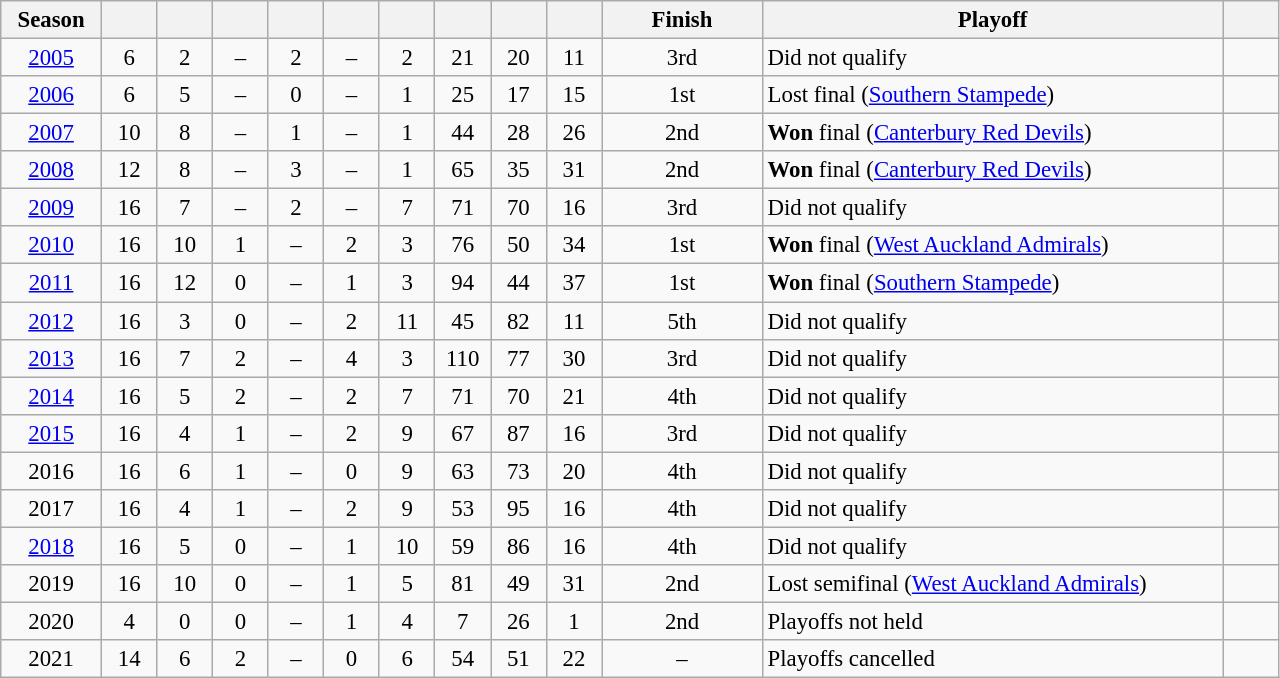<table class="wikitable" style="text-align:center;font-size:95%;">
<tr>
<th width=60>Season</th>
<th width=30></th>
<th width=30></th>
<th width=30></th>
<th width=30></th>
<th width=30></th>
<th width=30></th>
<th width=30></th>
<th width=30></th>
<th width=30></th>
<th width=100>Finish</th>
<th width=300>Playoff</th>
<th width=30></th>
</tr>
<tr>
<td><a href='#'>2005</a></td>
<td>6</td>
<td>2</td>
<td>–</td>
<td>2</td>
<td>–</td>
<td>2</td>
<td>21</td>
<td>20</td>
<td>11</td>
<td>3rd</td>
<td style="text-align:left;">Did not qualify</td>
<td></td>
</tr>
<tr>
<td><a href='#'>2006</a></td>
<td>6</td>
<td>5</td>
<td>–</td>
<td>0</td>
<td>–</td>
<td>1</td>
<td>25</td>
<td>17</td>
<td>15</td>
<td>1st</td>
<td style="text-align:left;">Lost final (<a href='#'>Southern Stampede</a>)</td>
<td></td>
</tr>
<tr>
<td><a href='#'>2007</a></td>
<td>10</td>
<td>8</td>
<td>–</td>
<td>1</td>
<td>–</td>
<td>1</td>
<td>44</td>
<td>28</td>
<td>26</td>
<td>2nd</td>
<td style="text-align:left;"><strong>Won</strong> final (<a href='#'>Canterbury Red Devils</a>)</td>
<td></td>
</tr>
<tr>
<td><a href='#'>2008</a></td>
<td>12</td>
<td>8</td>
<td>–</td>
<td>3</td>
<td>–</td>
<td>1</td>
<td>65</td>
<td>35</td>
<td>31</td>
<td>2nd</td>
<td style="text-align:left;"><strong>Won</strong> final (<a href='#'>Canterbury Red Devils</a>)</td>
<td></td>
</tr>
<tr>
<td><a href='#'>2009</a></td>
<td>16</td>
<td>7</td>
<td>–</td>
<td>2</td>
<td>–</td>
<td>7</td>
<td>71</td>
<td>70</td>
<td>16</td>
<td>3rd</td>
<td style="text-align:left;">Did not qualify</td>
<td></td>
</tr>
<tr>
<td><a href='#'>2010</a></td>
<td>16</td>
<td>10</td>
<td>1</td>
<td>–</td>
<td>2</td>
<td>3</td>
<td>76</td>
<td>50</td>
<td>34</td>
<td>1st</td>
<td style="text-align:left;"><strong>Won</strong> final (<a href='#'>West Auckland Admirals</a>)</td>
<td></td>
</tr>
<tr>
<td><a href='#'>2011</a></td>
<td>16</td>
<td>12</td>
<td>0</td>
<td>–</td>
<td>1</td>
<td>3</td>
<td>94</td>
<td>44</td>
<td>37</td>
<td>1st</td>
<td style="text-align:left;"><strong>Won</strong> final (<a href='#'>Southern Stampede</a>)</td>
<td></td>
</tr>
<tr>
<td><a href='#'>2012</a></td>
<td>16</td>
<td>3</td>
<td>0</td>
<td>–</td>
<td>2</td>
<td>11</td>
<td>45</td>
<td>82</td>
<td>11</td>
<td>5th</td>
<td style="text-align:left;">Did not qualify</td>
<td></td>
</tr>
<tr>
<td><a href='#'>2013</a></td>
<td>16</td>
<td>7</td>
<td>2</td>
<td>–</td>
<td>4</td>
<td>3</td>
<td>110</td>
<td>77</td>
<td>30</td>
<td>3rd</td>
<td style="text-align:left;">Did not qualify</td>
<td></td>
</tr>
<tr>
<td><a href='#'>2014</a></td>
<td>16</td>
<td>5</td>
<td>2</td>
<td>–</td>
<td>2</td>
<td>7</td>
<td>71</td>
<td>70</td>
<td>21</td>
<td>4th</td>
<td style="text-align:left;">Did not qualify</td>
<td></td>
</tr>
<tr>
<td><a href='#'>2015</a></td>
<td>16</td>
<td>4</td>
<td>1</td>
<td>–</td>
<td>2</td>
<td>9</td>
<td>67</td>
<td>87</td>
<td>16</td>
<td>3rd</td>
<td style="text-align:left;">Did not qualify</td>
<td></td>
</tr>
<tr>
<td>2016</td>
<td>16</td>
<td>6</td>
<td>1</td>
<td>–</td>
<td>0</td>
<td>9</td>
<td>63</td>
<td>73</td>
<td>20</td>
<td>4th</td>
<td style="text-align:left;">Did not qualify</td>
<td></td>
</tr>
<tr>
<td>2017</td>
<td>16</td>
<td>4</td>
<td>1</td>
<td>–</td>
<td>2</td>
<td>9</td>
<td>53</td>
<td>95</td>
<td>16</td>
<td>4th</td>
<td style="text-align:left;">Did not qualify</td>
<td></td>
</tr>
<tr>
<td><a href='#'>2018</a></td>
<td>16</td>
<td>5</td>
<td>0</td>
<td>–</td>
<td>1</td>
<td>10</td>
<td>59</td>
<td>86</td>
<td>16</td>
<td>4th</td>
<td style="text-align:left;">Did not qualify</td>
<td></td>
</tr>
<tr>
<td>2019</td>
<td>16</td>
<td>10</td>
<td>0</td>
<td>–</td>
<td>1</td>
<td>5</td>
<td>81</td>
<td>49</td>
<td>31</td>
<td>2nd</td>
<td style="text-align:left;">Lost semifinal (<a href='#'>West Auckland Admirals</a>)</td>
<td></td>
</tr>
<tr>
<td>2020</td>
<td>4</td>
<td>0</td>
<td>0</td>
<td>–</td>
<td>1</td>
<td>4</td>
<td>7</td>
<td>26</td>
<td>1</td>
<td>2nd</td>
<td style="text-align:left;">Playoffs not held</td>
<td></td>
</tr>
<tr>
<td>2021</td>
<td>14</td>
<td>6</td>
<td>2</td>
<td>–</td>
<td>0</td>
<td>6</td>
<td>54</td>
<td>51</td>
<td>22</td>
<td>–</td>
<td style="text-align:left;">Playoffs cancelled</td>
<td></td>
</tr>
</table>
